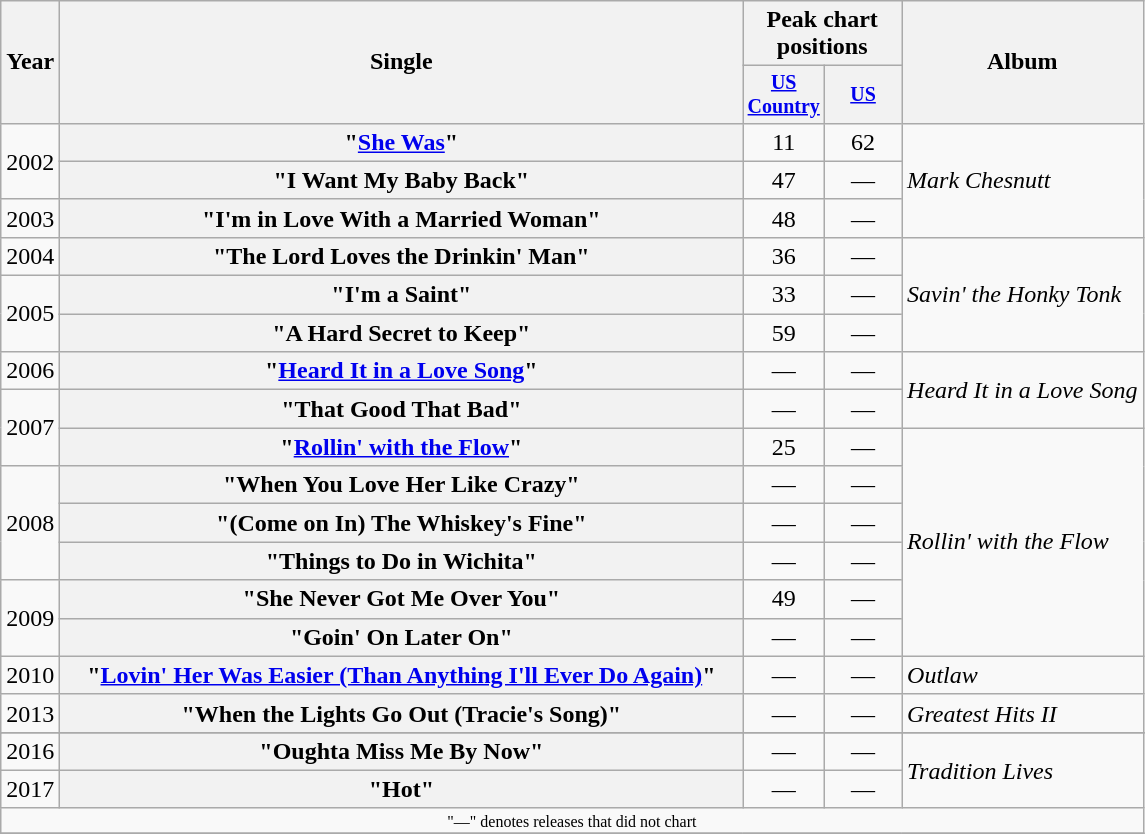<table class="wikitable plainrowheaders" style="text-align:center;">
<tr>
<th rowspan="2">Year</th>
<th rowspan="2" style="width:28em;">Single</th>
<th colspan="2">Peak chart<br>positions</th>
<th rowspan="2">Album</th>
</tr>
<tr style="font-size:smaller;">
<th width="45"><a href='#'>US Country</a><br></th>
<th width="45"><a href='#'>US</a><br></th>
</tr>
<tr>
<td rowspan="2">2002</td>
<th scope="row">"<a href='#'>She Was</a>"</th>
<td>11</td>
<td>62</td>
<td align="left" rowspan="3"><em>Mark Chesnutt</em></td>
</tr>
<tr>
<th scope="row">"I Want My Baby Back"</th>
<td>47</td>
<td>—</td>
</tr>
<tr>
<td>2003</td>
<th scope="row">"I'm in Love With a Married Woman"</th>
<td>48</td>
<td>—</td>
</tr>
<tr>
<td>2004</td>
<th scope="row">"The Lord Loves the Drinkin' Man"</th>
<td>36</td>
<td>—</td>
<td align="left" rowspan="3"><em>Savin' the Honky Tonk</em></td>
</tr>
<tr>
<td rowspan="2">2005</td>
<th scope="row">"I'm a Saint"</th>
<td>33</td>
<td>—</td>
</tr>
<tr>
<th scope="row">"A Hard Secret to Keep"</th>
<td>59</td>
<td>—</td>
</tr>
<tr>
<td>2006</td>
<th scope="row">"<a href='#'>Heard It in a Love Song</a>"</th>
<td>—</td>
<td>—</td>
<td align="left" rowspan="2"><em>Heard It in a Love Song</em></td>
</tr>
<tr>
<td rowspan="2">2007</td>
<th scope="row">"That Good That Bad"</th>
<td>—</td>
<td>—</td>
</tr>
<tr>
<th scope="row">"<a href='#'>Rollin' with the Flow</a>"</th>
<td>25</td>
<td>—</td>
<td align="left" rowspan="6"><em>Rollin' with the Flow</em></td>
</tr>
<tr>
<td rowspan="3">2008</td>
<th scope="row">"When You Love Her Like Crazy"</th>
<td>—</td>
<td>—</td>
</tr>
<tr>
<th scope="row">"(Come on In) The Whiskey's Fine"</th>
<td>—</td>
<td>—</td>
</tr>
<tr>
<th scope="row">"Things to Do in Wichita"</th>
<td>—</td>
<td>—</td>
</tr>
<tr>
<td rowspan="2">2009</td>
<th scope="row">"She Never Got Me Over You"</th>
<td>49</td>
<td>—</td>
</tr>
<tr>
<th scope="row">"Goin' On Later On"</th>
<td>—</td>
<td>—</td>
</tr>
<tr>
<td>2010</td>
<th scope="row">"<a href='#'>Lovin' Her Was Easier (Than Anything I'll Ever Do Again)</a>"</th>
<td>—</td>
<td>—</td>
<td align="left"><em>Outlaw</em></td>
</tr>
<tr>
<td>2013</td>
<th scope="row">"When the Lights Go Out (Tracie's Song)"</th>
<td>—</td>
<td>—</td>
<td align="left"><em>Greatest Hits II</em></td>
</tr>
<tr>
</tr>
<tr>
<td>2016</td>
<th scope="row">"Oughta Miss Me By Now"</th>
<td>—</td>
<td>—</td>
<td align="left" rowspan="2"><em>Tradition Lives</em></td>
</tr>
<tr>
<td>2017</td>
<th scope="row">"Hot"</th>
<td>—</td>
<td>—</td>
</tr>
<tr>
<td colspan="10" style="font-size:8pt">"—" denotes releases that did not chart</td>
</tr>
<tr>
</tr>
</table>
